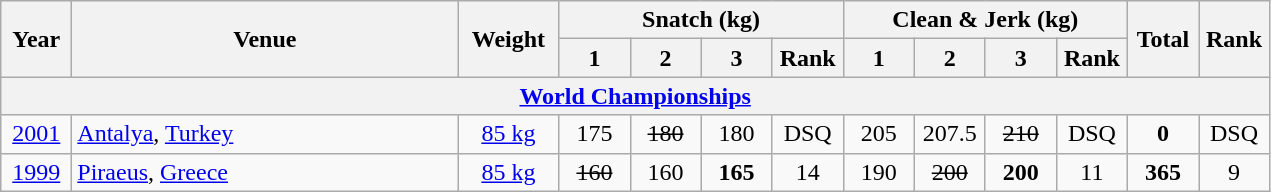<table class = "wikitable" style="text-align:center;">
<tr>
<th rowspan=2 width=40>Year</th>
<th rowspan=2 width=250>Venue</th>
<th rowspan=2 width=60>Weight</th>
<th colspan=4>Snatch (kg)</th>
<th colspan=4>Clean & Jerk (kg)</th>
<th rowspan=2 width=40>Total</th>
<th rowspan=2 width=40>Rank</th>
</tr>
<tr>
<th width=40>1</th>
<th width=40>2</th>
<th width=40>3</th>
<th width=40>Rank</th>
<th width=40>1</th>
<th width=40>2</th>
<th width=40>3</th>
<th width=40>Rank</th>
</tr>
<tr>
<th colspan=13><a href='#'>World Championships</a></th>
</tr>
<tr>
<td><a href='#'>2001</a></td>
<td align=left> <a href='#'>Antalya</a>, <a href='#'>Turkey</a></td>
<td><a href='#'>85 kg</a></td>
<td>175</td>
<td><s>180</s></td>
<td>180</td>
<td>DSQ</td>
<td>205</td>
<td>207.5</td>
<td><s>210</s></td>
<td>DSQ</td>
<td><strong>0</strong></td>
<td>DSQ</td>
</tr>
<tr>
<td><a href='#'>1999</a></td>
<td align=left> <a href='#'>Piraeus</a>, <a href='#'>Greece</a></td>
<td><a href='#'>85 kg</a></td>
<td><s>160</s></td>
<td>160</td>
<td><strong>165</strong></td>
<td>14</td>
<td>190</td>
<td><s>200</s></td>
<td><strong>200</strong></td>
<td>11</td>
<td><strong>365</strong></td>
<td>9</td>
</tr>
</table>
